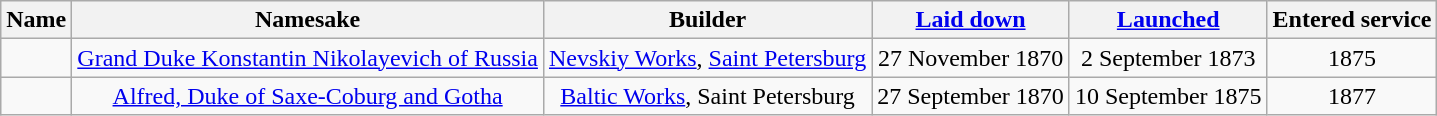<table class="wikitable plainrowheaders">
<tr>
<th scope="col">Name</th>
<th scope="col">Namesake</th>
<th scope="col">Builder</th>
<th scope="col"><a href='#'>Laid down</a></th>
<th scope="col"><a href='#'>Launched</a></th>
<th scope="col">Entered service</th>
</tr>
<tr valign=middle>
<td scope="row"></td>
<td align=center><a href='#'>Grand Duke Konstantin Nikolayevich of Russia</a></td>
<td align=center><a href='#'>Nevskiy Works</a>, <a href='#'>Saint Petersburg</a></td>
<td align=center>27 November 1870</td>
<td align=center>2 September 1873</td>
<td align=center>1875</td>
</tr>
<tr valign=middle>
<td scope="row"></td>
<td align=center><a href='#'>Alfred, Duke of Saxe-Coburg and Gotha</a></td>
<td align=center><a href='#'>Baltic Works</a>, Saint Petersburg</td>
<td align=center>27 September 1870</td>
<td align=center>10 September 1875</td>
<td align=center>1877</td>
</tr>
</table>
